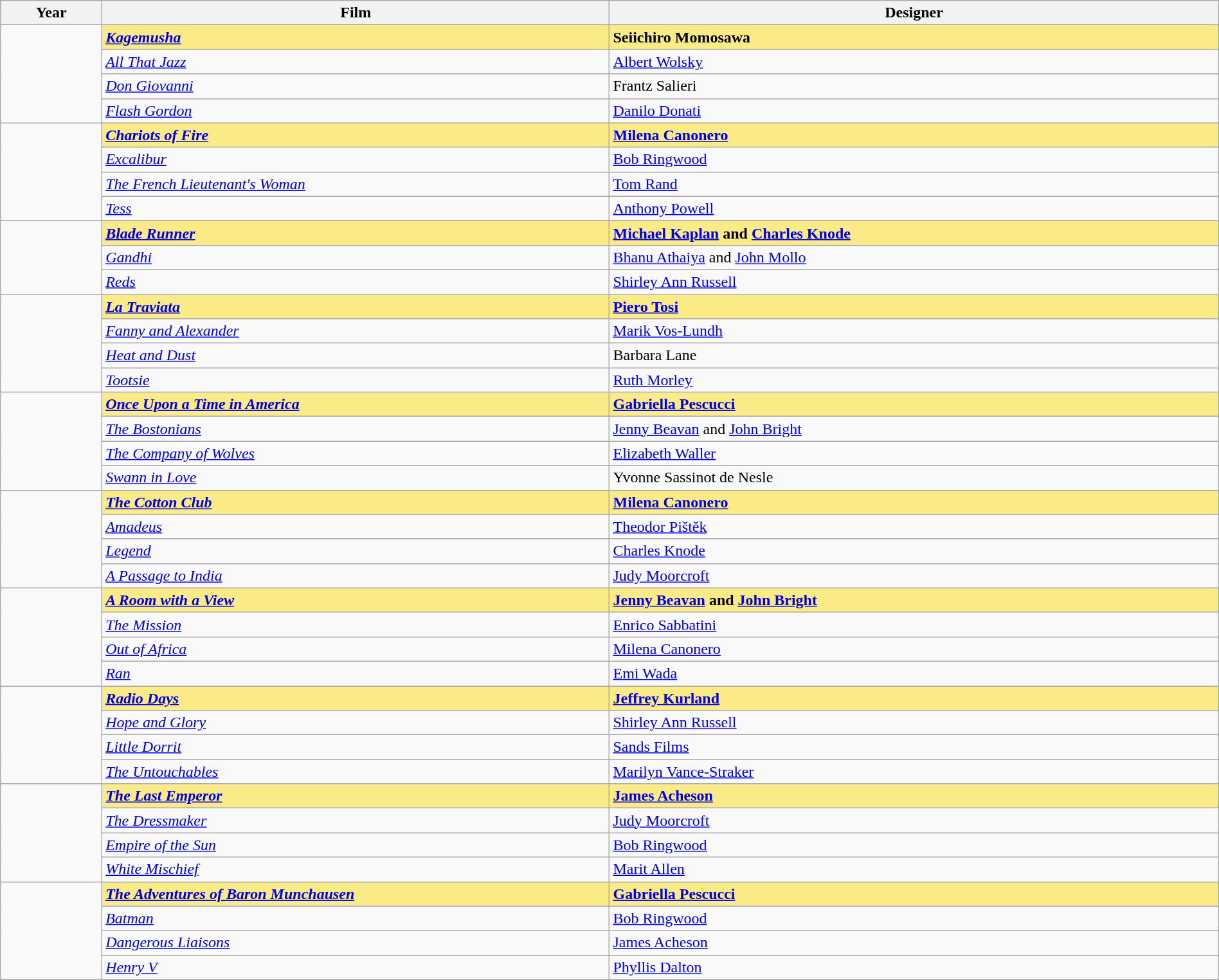<table class="wikitable" style="width:100%;" cellpadding="5">
<tr>
<th style="width:5%;">Year</th>
<th style="width:25%;">Film</th>
<th style="width:30%;">Designer</th>
</tr>
<tr>
<td rowspan="4"></td>
<td style="background:#FAEB86"><strong><em><a href='#'>Kagemusha</a></em></strong></td>
<td style="background:#FAEB86"><strong>Seiichiro Momosawa</strong></td>
</tr>
<tr>
<td><em><a href='#'>All That Jazz</a></em></td>
<td><a href='#'>Albert Wolsky</a></td>
</tr>
<tr>
<td><em><a href='#'>Don Giovanni</a></em></td>
<td>Frantz Salieri</td>
</tr>
<tr>
<td><em><a href='#'>Flash Gordon</a></em></td>
<td><a href='#'>Danilo Donati</a></td>
</tr>
<tr>
<td rowspan="4"></td>
<td style="background:#FAEB86"><strong><em><a href='#'>Chariots of Fire</a></em></strong></td>
<td style="background:#FAEB86"><strong><a href='#'>Milena Canonero</a></strong></td>
</tr>
<tr>
<td><em><a href='#'>Excalibur</a></em></td>
<td><a href='#'>Bob Ringwood</a></td>
</tr>
<tr>
<td><em><a href='#'>The French Lieutenant's Woman</a></em></td>
<td><a href='#'>Tom Rand</a></td>
</tr>
<tr>
<td><em><a href='#'>Tess</a></em></td>
<td><a href='#'>Anthony Powell</a></td>
</tr>
<tr>
<td rowspan="3"></td>
<td style="background:#FAEB86"><strong><em><a href='#'>Blade Runner</a></em></strong></td>
<td style="background:#FAEB86"><strong><a href='#'>Michael Kaplan</a> and <a href='#'>Charles Knode</a></strong></td>
</tr>
<tr>
<td><em><a href='#'>Gandhi</a></em></td>
<td><a href='#'>Bhanu Athaiya</a> and <a href='#'>John Mollo</a></td>
</tr>
<tr>
<td><em><a href='#'>Reds</a></em></td>
<td><a href='#'>Shirley Ann Russell</a></td>
</tr>
<tr>
<td rowspan="4"></td>
<td style="background:#FAEB86"><strong><em><a href='#'>La Traviata</a></em></strong></td>
<td style="background:#FAEB86"><strong><a href='#'>Piero Tosi</a></strong></td>
</tr>
<tr>
<td><em><a href='#'>Fanny and Alexander</a></em></td>
<td><a href='#'>Marik Vos-Lundh</a></td>
</tr>
<tr>
<td><em><a href='#'>Heat and Dust</a></em></td>
<td>Barbara Lane</td>
</tr>
<tr>
<td><em><a href='#'>Tootsie</a></em></td>
<td><a href='#'>Ruth Morley</a></td>
</tr>
<tr>
<td rowspan="4"></td>
<td style="background:#FAEB86"><strong><em><a href='#'>Once Upon a Time in America</a></em></strong></td>
<td style="background:#FAEB86"><strong><a href='#'>Gabriella Pescucci</a></strong></td>
</tr>
<tr>
<td><em><a href='#'>The Bostonians</a></em></td>
<td><a href='#'>Jenny Beavan</a> and <a href='#'>John Bright</a></td>
</tr>
<tr>
<td><em><a href='#'>The Company of Wolves</a></em></td>
<td><a href='#'>Elizabeth Waller</a></td>
</tr>
<tr>
<td><em><a href='#'>Swann in Love</a></em></td>
<td>Yvonne Sassinot de Nesle</td>
</tr>
<tr>
<td rowspan="4"></td>
<td style="background:#FAEB86"><strong><em><a href='#'>The Cotton Club</a></em></strong></td>
<td style="background:#FAEB86"><strong><a href='#'>Milena Canonero</a></strong></td>
</tr>
<tr>
<td><em><a href='#'>Amadeus</a></em></td>
<td><a href='#'>Theodor Pištěk</a></td>
</tr>
<tr>
<td><em><a href='#'>Legend</a></em></td>
<td><a href='#'>Charles Knode</a></td>
</tr>
<tr>
<td><em><a href='#'>A Passage to India</a></em></td>
<td><a href='#'>Judy Moorcroft</a></td>
</tr>
<tr>
<td rowspan="4"></td>
<td style="background:#FAEB86"><strong><em><a href='#'>A Room with a View</a></em></strong></td>
<td style="background:#FAEB86"><strong><a href='#'>Jenny Beavan</a> and <a href='#'>John Bright</a></strong></td>
</tr>
<tr>
<td><em><a href='#'>The Mission</a></em></td>
<td><a href='#'>Enrico Sabbatini</a></td>
</tr>
<tr>
<td><em><a href='#'>Out of Africa</a></em></td>
<td><a href='#'>Milena Canonero</a></td>
</tr>
<tr>
<td><em><a href='#'>Ran</a></em></td>
<td><a href='#'>Emi Wada</a></td>
</tr>
<tr>
<td rowspan="4"></td>
<td style="background:#FAEB86"><strong><em><a href='#'>Radio Days</a></em></strong></td>
<td style="background:#FAEB86"><strong><a href='#'>Jeffrey Kurland</a></strong></td>
</tr>
<tr>
<td><em><a href='#'>Hope and Glory</a></em></td>
<td><a href='#'>Shirley Ann Russell</a></td>
</tr>
<tr>
<td><em><a href='#'>Little Dorrit</a></em></td>
<td><a href='#'>Sands Films</a></td>
</tr>
<tr>
<td><em><a href='#'>The Untouchables</a></em></td>
<td><a href='#'>Marilyn Vance-Straker</a></td>
</tr>
<tr>
<td rowspan="4"></td>
<td style="background:#FAEB86"><strong><em><a href='#'>The Last Emperor</a></em></strong></td>
<td style="background:#FAEB86"><strong><a href='#'>James Acheson</a></strong></td>
</tr>
<tr>
<td><em><a href='#'>The Dressmaker</a></em></td>
<td><a href='#'>Judy Moorcroft</a></td>
</tr>
<tr>
<td><em><a href='#'>Empire of the Sun</a></em></td>
<td><a href='#'>Bob Ringwood</a></td>
</tr>
<tr>
<td><em><a href='#'>White Mischief</a></em></td>
<td><a href='#'>Marit Allen</a></td>
</tr>
<tr>
<td rowspan="5"></td>
<td style="background:#FAEB86"><strong><em><a href='#'>The Adventures of Baron Munchausen</a></em></strong></td>
<td style="background:#FAEB86"><strong><a href='#'>Gabriella Pescucci</a></strong></td>
</tr>
<tr>
<td><em><a href='#'>Batman</a></em></td>
<td><a href='#'>Bob Ringwood</a></td>
</tr>
<tr>
<td><em><a href='#'>Dangerous Liaisons</a></em></td>
<td><a href='#'>James Acheson</a></td>
</tr>
<tr>
<td><em><a href='#'>Henry V</a></em></td>
<td><a href='#'>Phyllis Dalton</a></td>
</tr>
</table>
